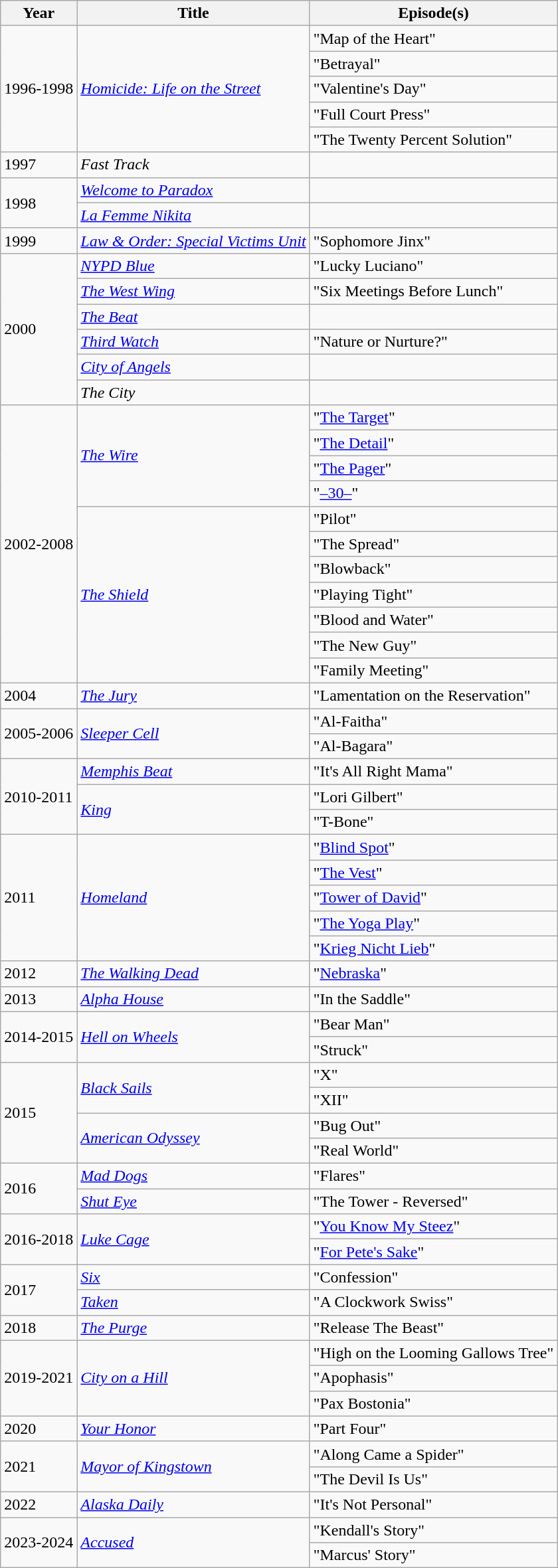<table class="wikitable plainrowheaders">
<tr>
<th>Year</th>
<th>Title</th>
<th>Episode(s)</th>
</tr>
<tr>
<td rowspan=5>1996-1998</td>
<td rowspan=5><em><a href='#'>Homicide: Life on the Street</a></em></td>
<td>"Map of the Heart"</td>
</tr>
<tr>
<td>"Betrayal"</td>
</tr>
<tr>
<td>"Valentine's Day"</td>
</tr>
<tr>
<td>"Full Court Press"</td>
</tr>
<tr>
<td>"The Twenty Percent Solution"</td>
</tr>
<tr>
<td>1997</td>
<td><em>Fast Track</em></td>
<td></td>
</tr>
<tr>
<td rowspan=2>1998</td>
<td><em><a href='#'>Welcome to Paradox</a></em></td>
<td></td>
</tr>
<tr>
<td><em><a href='#'>La Femme Nikita</a></em></td>
<td></td>
</tr>
<tr>
<td>1999</td>
<td><em><a href='#'>Law & Order: Special Victims Unit</a></em></td>
<td>"Sophomore Jinx"</td>
</tr>
<tr>
<td rowspan=6>2000</td>
<td><em><a href='#'>NYPD Blue</a></em></td>
<td>"Lucky Luciano"</td>
</tr>
<tr>
<td><em><a href='#'>The West Wing</a></em></td>
<td>"Six Meetings Before Lunch"</td>
</tr>
<tr>
<td><em><a href='#'>The Beat</a></em></td>
<td></td>
</tr>
<tr>
<td><em><a href='#'>Third Watch</a></em></td>
<td>"Nature or Nurture?"</td>
</tr>
<tr>
<td><em><a href='#'>City of Angels</a></em></td>
<td></td>
</tr>
<tr>
<td><em>The City</em></td>
<td></td>
</tr>
<tr>
<td rowspan=11>2002-2008</td>
<td rowspan=4><em><a href='#'>The Wire</a></em></td>
<td>"<a href='#'>The Target</a>"</td>
</tr>
<tr>
<td>"<a href='#'>The Detail</a>"</td>
</tr>
<tr>
<td>"<a href='#'>The Pager</a>"</td>
</tr>
<tr>
<td>"<a href='#'>–30–</a>"</td>
</tr>
<tr>
<td rowspan=7><em><a href='#'>The Shield</a></em></td>
<td>"Pilot"</td>
</tr>
<tr>
<td>"The Spread"</td>
</tr>
<tr>
<td>"Blowback"</td>
</tr>
<tr>
<td>"Playing Tight"</td>
</tr>
<tr>
<td>"Blood and Water"</td>
</tr>
<tr>
<td>"The New Guy"</td>
</tr>
<tr>
<td>"Family Meeting"</td>
</tr>
<tr>
<td>2004</td>
<td><em><a href='#'>The Jury</a></em></td>
<td>"Lamentation on the Reservation"</td>
</tr>
<tr>
<td rowspan=2>2005-2006</td>
<td rowspan=2><em><a href='#'>Sleeper Cell</a></em></td>
<td>"Al-Faitha"</td>
</tr>
<tr>
<td>"Al-Bagara"</td>
</tr>
<tr>
<td rowspan=3>2010-2011</td>
<td><em><a href='#'>Memphis Beat</a></em></td>
<td>"It's All Right Mama"</td>
</tr>
<tr>
<td rowspan=2><em><a href='#'>King</a></em></td>
<td>"Lori Gilbert"</td>
</tr>
<tr>
<td>"T-Bone"</td>
</tr>
<tr>
<td rowspan=5>2011</td>
<td rowspan=5><em><a href='#'>Homeland</a></em></td>
<td>"<a href='#'>Blind Spot</a>"</td>
</tr>
<tr>
<td>"<a href='#'>The Vest</a>"</td>
</tr>
<tr>
<td>"<a href='#'>Tower of David</a>"</td>
</tr>
<tr>
<td>"<a href='#'>The Yoga Play</a>"</td>
</tr>
<tr>
<td>"<a href='#'>Krieg Nicht Lieb</a>"</td>
</tr>
<tr>
<td>2012</td>
<td><em><a href='#'>The Walking Dead</a></em></td>
<td>"<a href='#'>Nebraska</a>"</td>
</tr>
<tr>
<td>2013</td>
<td><em><a href='#'>Alpha House</a></em></td>
<td>"In the Saddle"</td>
</tr>
<tr>
<td rowspan=2>2014-2015</td>
<td rowspan=2><em><a href='#'>Hell on Wheels</a></em></td>
<td>"Bear Man"</td>
</tr>
<tr>
<td>"Struck"</td>
</tr>
<tr>
<td rowspan=4>2015</td>
<td rowspan=2><em><a href='#'>Black Sails</a></em></td>
<td>"X"</td>
</tr>
<tr>
<td>"XII"</td>
</tr>
<tr>
<td rowspan=2><em><a href='#'>American Odyssey</a></em></td>
<td>"Bug Out"</td>
</tr>
<tr>
<td>"Real World"</td>
</tr>
<tr>
<td rowspan=2>2016</td>
<td><em><a href='#'>Mad Dogs</a></em></td>
<td>"Flares"</td>
</tr>
<tr>
<td><em><a href='#'>Shut Eye</a></em></td>
<td>"The Tower - Reversed"</td>
</tr>
<tr>
<td rowspan=2>2016-2018</td>
<td rowspan=2><em><a href='#'>Luke Cage</a></em></td>
<td>"<a href='#'>You Know My Steez</a>"</td>
</tr>
<tr>
<td>"<a href='#'>For Pete's Sake</a>"</td>
</tr>
<tr>
<td rowspan=2>2017</td>
<td><em><a href='#'>Six</a></em></td>
<td>"Confession"</td>
</tr>
<tr>
<td><em><a href='#'>Taken</a></em></td>
<td>"A Clockwork Swiss"</td>
</tr>
<tr>
<td>2018</td>
<td><em><a href='#'>The Purge</a></em></td>
<td>"Release The Beast"</td>
</tr>
<tr>
<td rowspan=3>2019-2021</td>
<td rowspan=3><em><a href='#'>City on a Hill</a></em></td>
<td>"High on the Looming Gallows Tree"</td>
</tr>
<tr>
<td>"Apophasis"</td>
</tr>
<tr>
<td>"Pax Bostonia"</td>
</tr>
<tr>
<td>2020</td>
<td><em><a href='#'>Your Honor</a></em></td>
<td>"Part Four"</td>
</tr>
<tr>
<td rowspan=2>2021</td>
<td rowspan=2><em><a href='#'>Mayor of Kingstown</a></em></td>
<td>"Along Came a Spider"</td>
</tr>
<tr>
<td>"The Devil Is Us"</td>
</tr>
<tr>
<td>2022</td>
<td><em><a href='#'>Alaska Daily</a></em></td>
<td>"It's Not Personal"</td>
</tr>
<tr>
<td rowspan=2>2023-2024</td>
<td rowspan=2><em><a href='#'>Accused</a></em></td>
<td>"Kendall's Story"</td>
</tr>
<tr>
<td>"Marcus' Story"</td>
</tr>
</table>
